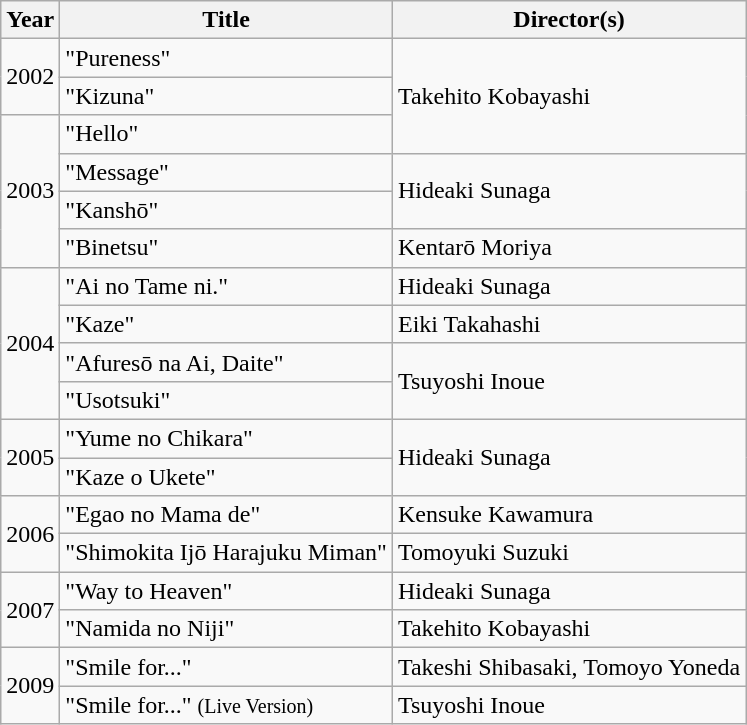<table class="wikitable">
<tr>
<th align="center">Year</th>
<th align="center">Title</th>
<th align="center">Director(s)</th>
</tr>
<tr>
<td align="center" rowspan="2">2002</td>
<td>"Pureness"</td>
<td rowspan="3">Takehito Kobayashi</td>
</tr>
<tr>
<td>"Kizuna"</td>
</tr>
<tr>
<td align="center" rowspan="4">2003</td>
<td>"Hello"</td>
</tr>
<tr>
<td>"Message"</td>
<td rowspan="2">Hideaki Sunaga</td>
</tr>
<tr>
<td>"Kanshō"</td>
</tr>
<tr>
<td>"Binetsu"</td>
<td>Kentarō Moriya</td>
</tr>
<tr>
<td align="center" rowspan="4">2004</td>
<td>"Ai no Tame ni."</td>
<td>Hideaki Sunaga</td>
</tr>
<tr>
<td>"Kaze"</td>
<td>Eiki Takahashi</td>
</tr>
<tr>
<td>"Afuresō na Ai, Daite"</td>
<td rowspan="2">Tsuyoshi Inoue</td>
</tr>
<tr>
<td>"Usotsuki"</td>
</tr>
<tr>
<td align="center" rowspan="2">2005</td>
<td>"Yume no Chikara"</td>
<td rowspan="2">Hideaki Sunaga</td>
</tr>
<tr>
<td>"Kaze o Ukete"</td>
</tr>
<tr>
<td align="center" rowspan="2">2006</td>
<td>"Egao no Mama de"</td>
<td>Kensuke Kawamura</td>
</tr>
<tr>
<td>"Shimokita Ijō Harajuku Miman"</td>
<td>Tomoyuki Suzuki</td>
</tr>
<tr>
<td align="center" rowspan="2">2007</td>
<td>"Way to Heaven"</td>
<td>Hideaki Sunaga</td>
</tr>
<tr>
<td>"Namida no Niji"</td>
<td>Takehito Kobayashi</td>
</tr>
<tr>
<td align="center" rowspan="2">2009</td>
<td>"Smile for..."</td>
<td>Takeshi Shibasaki, Tomoyo Yoneda</td>
</tr>
<tr>
<td>"Smile for..." <small>(Live Version)</small></td>
<td>Tsuyoshi Inoue</td>
</tr>
</table>
